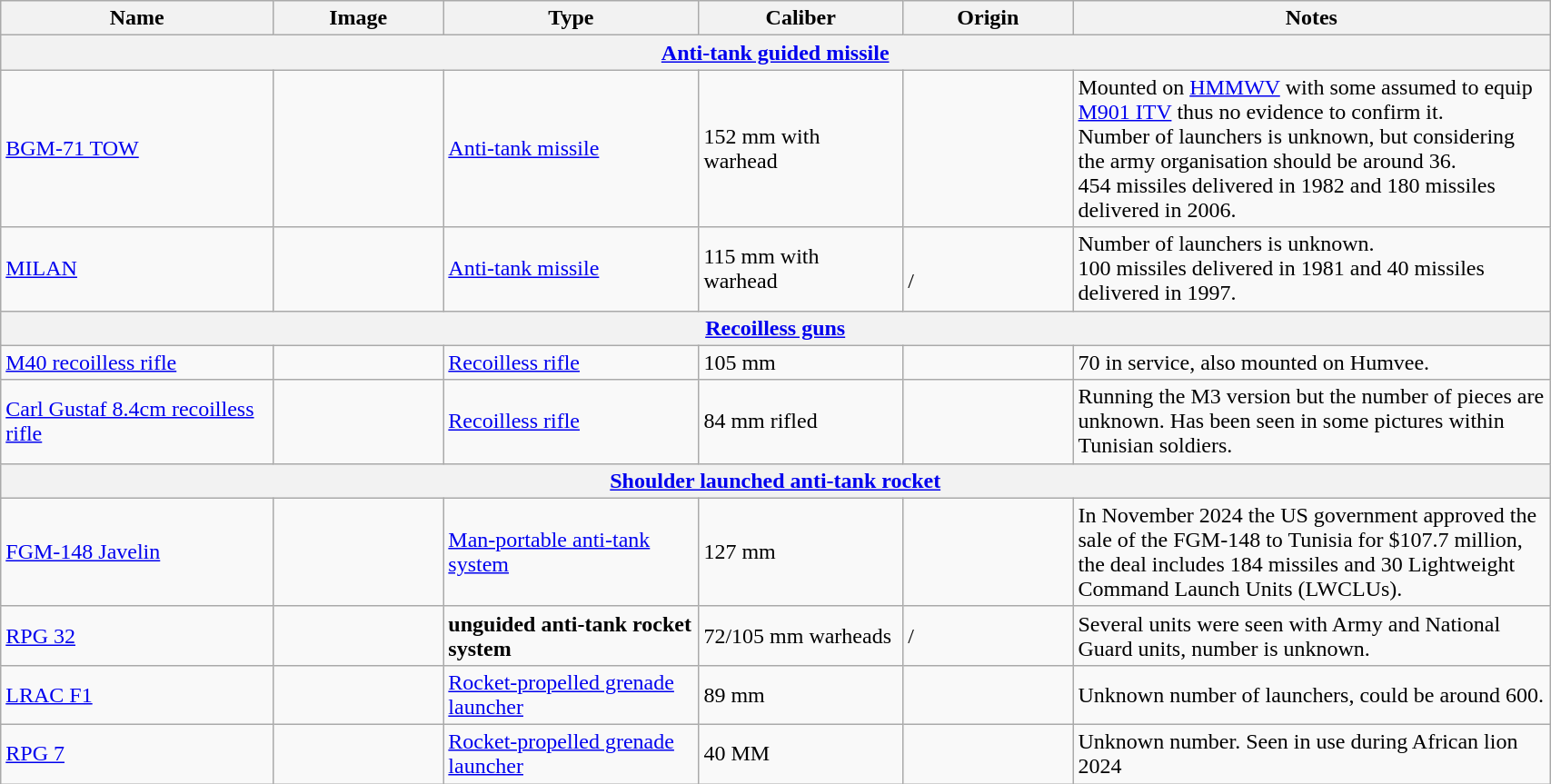<table class="wikitable" style="width:90%;">
<tr>
<th width=16%>Name</th>
<th width=10%>Image</th>
<th width=15%>Type</th>
<th width=12%>Caliber</th>
<th width=10%>Origin</th>
<th width=28%>Notes</th>
</tr>
<tr>
<th colspan="6"><a href='#'>Anti-tank guided missile</a></th>
</tr>
<tr>
<td><a href='#'>BGM-71 TOW</a></td>
<td></td>
<td><a href='#'>Anti-tank missile</a></td>
<td>152 mm with warhead</td>
<td></td>
<td>Mounted on <a href='#'>HMMWV</a> with some assumed to equip <a href='#'>M901 ITV</a> thus no evidence to confirm it.<br>Number of launchers is unknown, but considering the army organisation should be around 36.<br>454 missiles delivered in 1982 and 180 missiles delivered in 2006.</td>
</tr>
<tr>
<td><a href='#'>MILAN</a></td>
<td></td>
<td><a href='#'>Anti-tank missile</a></td>
<td>115 mm with warhead</td>
<td><br> /<br> </td>
<td>Number of launchers is unknown.<br>100 missiles delivered in 1981 and 40 missiles delivered in 1997.</td>
</tr>
<tr>
<th colspan="6"><a href='#'>Recoilless guns</a></th>
</tr>
<tr>
<td><a href='#'>M40 recoilless rifle</a></td>
<td></td>
<td><a href='#'>Recoilless rifle</a></td>
<td>105 mm</td>
<td></td>
<td>70 in service, also mounted on Humvee.</td>
</tr>
<tr>
<td><a href='#'>Carl Gustaf 8.4cm recoilless rifle</a></td>
<td></td>
<td><a href='#'>Recoilless rifle</a></td>
<td>84 mm rifled</td>
<td></td>
<td>Running the M3 version but the number of pieces are unknown. Has been seen in some pictures within Tunisian soldiers.</td>
</tr>
<tr>
<th colspan="6"><a href='#'>Shoulder launched anti-tank rocket</a></th>
</tr>
<tr>
<td><a href='#'>FGM-148 Javelin</a></td>
<td></td>
<td><a href='#'>Man-portable anti-tank system</a></td>
<td>127 mm</td>
<td></td>
<td>In November 2024 the US government approved the sale of the FGM-148 to Tunisia for $107.7 million, the deal includes 184 missiles and 30 Lightweight Command Launch Units (LWCLUs).</td>
</tr>
<tr>
<td><a href='#'>RPG 32</a></td>
<td></td>
<td><strong>unguided anti-tank rocket system</strong></td>
<td>72/105 mm warheads</td>
<td> / </td>
<td>Several units were seen with Army and National Guard units, number is unknown.</td>
</tr>
<tr>
<td><a href='#'>LRAC F1</a></td>
<td></td>
<td><a href='#'>Rocket-propelled grenade launcher</a></td>
<td>89 mm</td>
<td></td>
<td>Unknown number of launchers, could be around 600.</td>
</tr>
<tr>
<td><a href='#'>RPG 7</a></td>
<td></td>
<td><a href='#'>Rocket-propelled grenade launcher</a></td>
<td>40 MM</td>
<td></td>
<td>Unknown number. Seen in use during African lion 2024</td>
</tr>
</table>
